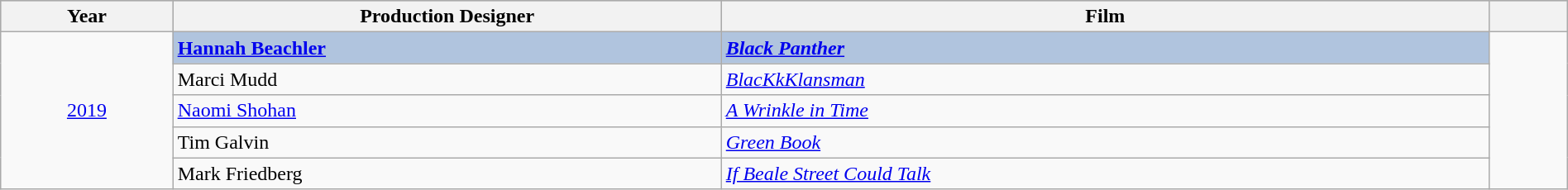<table class="wikitable" style="width:100%;">
<tr style="background:#bebebe;">
<th style="width:11%;">Year</th>
<th style="width:35%;">Production Designer</th>
<th style="width:49%;">Film</th>
<th style="width:5%;"></th>
</tr>
<tr>
<td rowspan="5" align="center"><a href='#'>2019</a></td>
<td style="background:#B0C4DE"><strong><a href='#'>Hannah Beachler</a></strong></td>
<td style="background:#B0C4DE"><strong><em><a href='#'>Black Panther</a></em></strong></td>
<td rowspan="5" align="center"></td>
</tr>
<tr>
<td>Marci Mudd</td>
<td><em><a href='#'>BlacKkKlansman</a></em></td>
</tr>
<tr>
<td><a href='#'>Naomi Shohan</a></td>
<td><em><a href='#'>A Wrinkle in Time</a></em></td>
</tr>
<tr>
<td>Tim Galvin</td>
<td><em><a href='#'>Green Book</a></em></td>
</tr>
<tr>
<td>Mark Friedberg</td>
<td><em><a href='#'>If Beale Street Could Talk</a></em></td>
</tr>
</table>
